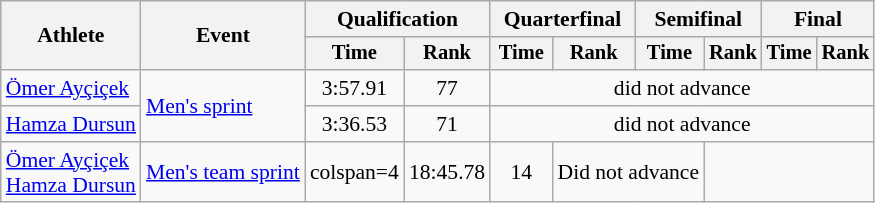<table class="wikitable" style="font-size:90%">
<tr>
<th rowspan="2">Athlete</th>
<th rowspan="2">Event</th>
<th colspan="2">Qualification</th>
<th colspan="2">Quarterfinal</th>
<th colspan="2">Semifinal</th>
<th colspan="2">Final</th>
</tr>
<tr style="font-size:95%">
<th>Time</th>
<th>Rank</th>
<th>Time</th>
<th>Rank</th>
<th>Time</th>
<th>Rank</th>
<th>Time</th>
<th>Rank</th>
</tr>
<tr align=center>
<td align=left><a href='#'>Ömer Ayçiçek</a></td>
<td align=left rowspan=2><a href='#'>Men's sprint</a></td>
<td>3:57.91</td>
<td>77</td>
<td colspan=6>did not advance</td>
</tr>
<tr align=center>
<td align=left><a href='#'>Hamza Dursun</a></td>
<td>3:36.53</td>
<td>71</td>
<td colspan=6>did not advance</td>
</tr>
<tr align=center>
<td align=left><a href='#'>Ömer Ayçiçek</a><br><a href='#'>Hamza Dursun</a></td>
<td align=left rowspan=2><a href='#'>Men's team sprint</a></td>
<td>colspan=4 </td>
<td>18:45.78</td>
<td>14</td>
<td colspan=2>Did not advance</td>
</tr>
</table>
